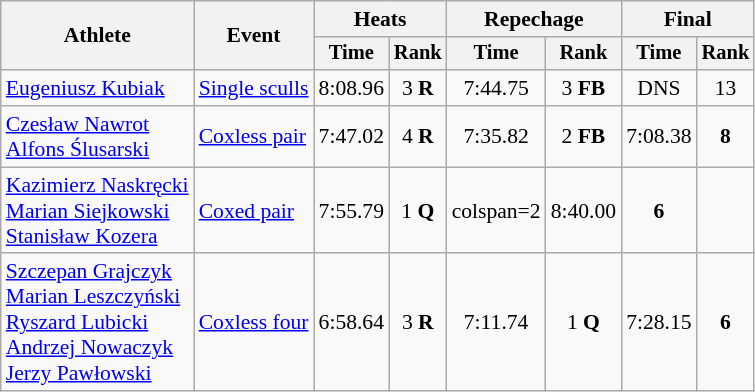<table class="wikitable" style="font-size:90%">
<tr>
<th rowspan="2">Athlete</th>
<th rowspan="2">Event</th>
<th colspan="2">Heats</th>
<th colspan="2">Repechage</th>
<th colspan="2">Final</th>
</tr>
<tr style="font-size:95%">
<th>Time</th>
<th>Rank</th>
<th>Time</th>
<th>Rank</th>
<th>Time</th>
<th>Rank</th>
</tr>
<tr align=center>
<td align=left><a href='#'>Eugeniusz Kubiak</a></td>
<td align=left><a href='#'>Single sculls</a></td>
<td>8:08.96</td>
<td>3 <strong>R</strong></td>
<td>7:44.75</td>
<td>3 <strong>FB</strong></td>
<td>DNS</td>
<td>13</td>
</tr>
<tr align=center>
<td align=left><a href='#'>Czesław Nawrot</a><br><a href='#'>Alfons Ślusarski</a></td>
<td align=left><a href='#'>Coxless pair</a></td>
<td>7:47.02</td>
<td>4 <strong>R</strong></td>
<td>7:35.82</td>
<td>2 <strong>FB</strong></td>
<td>7:08.38</td>
<td><strong>8</strong></td>
</tr>
<tr align=center>
<td align=left><a href='#'>Kazimierz Naskręcki</a><br><a href='#'>Marian Siejkowski</a><br><a href='#'>Stanisław Kozera</a></td>
<td align=left><a href='#'>Coxed pair</a></td>
<td>7:55.79</td>
<td>1 <strong>Q</strong></td>
<td>colspan=2 </td>
<td>8:40.00</td>
<td><strong>6</strong></td>
</tr>
<tr align=center>
<td align=left><a href='#'>Szczepan Grajczyk</a><br><a href='#'>Marian Leszczyński</a><br><a href='#'>Ryszard Lubicki</a><br><a href='#'>Andrzej Nowaczyk</a><br><a href='#'>Jerzy Pawłowski</a></td>
<td align=left><a href='#'>Coxless four</a></td>
<td>6:58.64</td>
<td>3 <strong>R</strong></td>
<td>7:11.74</td>
<td>1 <strong>Q</strong></td>
<td>7:28.15</td>
<td><strong>6</strong></td>
</tr>
</table>
